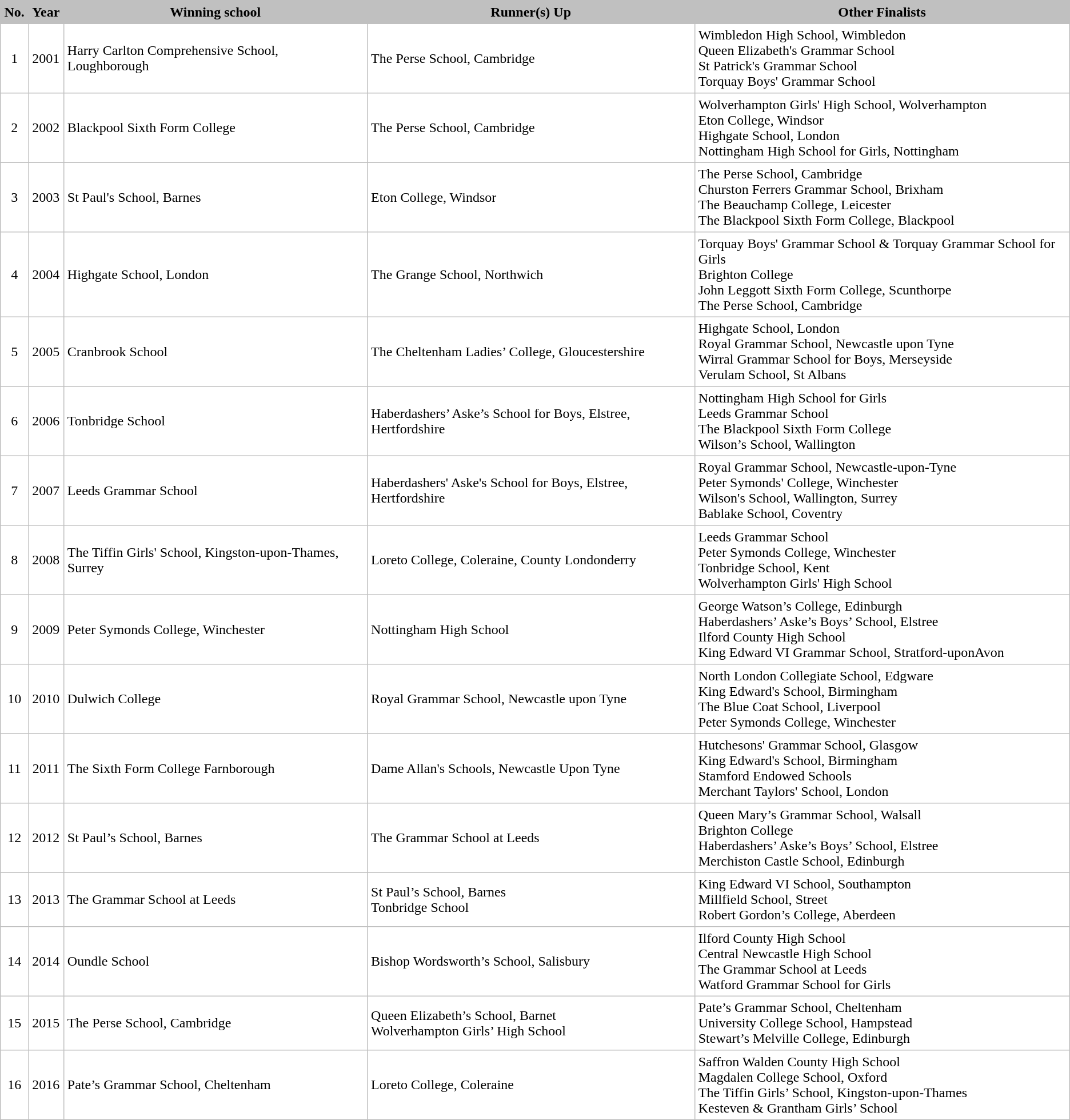<table border="0" cellpadding="4" cellspacing="1" style="margin-left:1em; background:#C0C0C0;">
<tr>
<th>No.</th>
<th>Year</th>
<th>Winning school</th>
<th>Runner(s) Up</th>
<th>Other Finalists</th>
</tr>
<tr bgcolor="#FFFFFF">
<td style="text-align:center">1</td>
<td style="text-align:center">2001</td>
<td>Harry Carlton Comprehensive School, Loughborough</td>
<td>The Perse School, Cambridge</td>
<td>Wimbledon High School, Wimbledon<br>Queen Elizabeth's Grammar School<br>St Patrick's Grammar School<br>Torquay Boys' Grammar School</td>
</tr>
<tr bgcolor="#FFFFFF">
<td style="text-align:center">2</td>
<td style="text-align:center">2002</td>
<td>Blackpool Sixth Form College</td>
<td>The Perse School, Cambridge</td>
<td>Wolverhampton Girls' High School, Wolverhampton<br>Eton College, Windsor<br>Highgate School, London<br>Nottingham High School for Girls, Nottingham</td>
</tr>
<tr bgcolor="#FFFFFF">
<td style="text-align:center">3</td>
<td style="text-align:center">2003</td>
<td>St Paul's School, Barnes</td>
<td>Eton College, Windsor</td>
<td>The Perse School, Cambridge<br>Churston Ferrers Grammar School, Brixham<br>The Beauchamp College, Leicester<br>The Blackpool Sixth Form College, Blackpool</td>
</tr>
<tr bgcolor="#FFFFFF">
<td style="text-align:center">4</td>
<td style="text-align:center">2004</td>
<td>Highgate School, London</td>
<td>The Grange School, Northwich</td>
<td>Torquay Boys' Grammar School & Torquay Grammar School for Girls<br>Brighton College<br>John Leggott Sixth Form College, Scunthorpe<br>The Perse School, Cambridge</td>
</tr>
<tr bgcolor="#FFFFFF">
<td style="text-align:center">5</td>
<td style="text-align:center">2005</td>
<td>Cranbrook School</td>
<td>The Cheltenham Ladies’ College, Gloucestershire</td>
<td>Highgate School, London<br>Royal Grammar School, Newcastle upon Tyne<br>Wirral Grammar School for Boys, Merseyside<br>Verulam School, St Albans</td>
</tr>
<tr bgcolor="#FFFFFF">
<td style="text-align:center">6</td>
<td style="text-align:center">2006</td>
<td>Tonbridge School</td>
<td>Haberdashers’ Aske’s School for Boys, Elstree, Hertfordshire</td>
<td>Nottingham High School for Girls<br>Leeds Grammar School<br>The Blackpool Sixth Form College<br>Wilson’s School, Wallington</td>
</tr>
<tr bgcolor="#FFFFFF">
<td style="text-align:center">7</td>
<td style="text-align:center">2007</td>
<td>Leeds Grammar School</td>
<td>Haberdashers' Aske's School for Boys, Elstree, Hertfordshire</td>
<td>Royal Grammar School, Newcastle-upon-Tyne<br>Peter Symonds' College, Winchester<br>Wilson's School, Wallington, Surrey<br>Bablake School, Coventry</td>
</tr>
<tr bgcolor="#FFFFFF">
<td style="text-align:center">8</td>
<td style="text-align:center">2008</td>
<td>The Tiffin Girls' School, Kingston-upon-Thames, Surrey</td>
<td>Loreto College, Coleraine, County Londonderry</td>
<td>Leeds Grammar School<br>Peter Symonds College, Winchester<br>Tonbridge School, Kent<br>Wolverhampton Girls' High School</td>
</tr>
<tr bgcolor="#FFFFFF">
<td style="text-align:center">9</td>
<td style="text-align:center">2009</td>
<td>Peter Symonds College, Winchester</td>
<td>Nottingham High School</td>
<td>George Watson’s College, Edinburgh<br>Haberdashers’ Aske’s Boys’ School, Elstree<br>Ilford County High School<br>King Edward VI Grammar School, Stratford-uponAvon</td>
</tr>
<tr bgcolor="#FFFFFF">
<td style="text-align:center">10</td>
<td style="text-align:center">2010</td>
<td>Dulwich College</td>
<td>Royal Grammar School, Newcastle upon Tyne</td>
<td>North London Collegiate School, Edgware<br>King Edward's School, Birmingham<br>The Blue Coat School, Liverpool<br>Peter Symonds College, Winchester</td>
</tr>
<tr bgcolor="#FFFFFF">
<td style="text-align:center">11</td>
<td style="text-align:center">2011</td>
<td>The Sixth Form College Farnborough</td>
<td>Dame Allan's Schools, Newcastle Upon Tyne</td>
<td>Hutchesons' Grammar School, Glasgow<br>King Edward's School, Birmingham<br>Stamford Endowed Schools<br>Merchant Taylors' School, London</td>
</tr>
<tr bgcolor="#FFFFFF">
<td style="text-align:center">12</td>
<td style="text-align:center">2012</td>
<td>St Paul’s School, Barnes</td>
<td>The Grammar School at Leeds</td>
<td>Queen Mary’s Grammar School, Walsall<br>Brighton College<br>Haberdashers’ Aske’s Boys’ School, Elstree<br>Merchiston Castle School, Edinburgh</td>
</tr>
<tr bgcolor="#FFFFFF">
<td style="text-align:center">13</td>
<td style="text-align:center">2013</td>
<td>The Grammar School at Leeds</td>
<td>St Paul’s School, Barnes<br>Tonbridge School</td>
<td>King Edward VI School, Southampton<br>Millfield School, Street<br>Robert Gordon’s College, Aberdeen</td>
</tr>
<tr bgcolor="#FFFFFF">
<td style="text-align:center">14</td>
<td style="text-align:center">2014</td>
<td>Oundle School</td>
<td>Bishop Wordsworth’s School, Salisbury</td>
<td>Ilford County High School<br>Central Newcastle High School<br>The Grammar School at Leeds<br>Watford Grammar School for Girls</td>
</tr>
<tr bgcolor="#FFFFFF">
<td style="text-align:center">15</td>
<td style="text-align:center">2015</td>
<td>The Perse School, Cambridge</td>
<td>Queen Elizabeth’s School, Barnet<br>Wolverhampton Girls’ High School</td>
<td>Pate’s Grammar School, Cheltenham<br>University College School, Hampstead<br>Stewart’s Melville College, Edinburgh</td>
</tr>
<tr bgcolor="#FFFFFF">
<td style="text-align:center">16</td>
<td style="text-align:center">2016</td>
<td>Pate’s Grammar School, Cheltenham</td>
<td>Loreto College, Coleraine</td>
<td>Saffron Walden County High School<br>Magdalen College School, Oxford<br>The Tiffin Girls’ School, Kingston-upon-Thames<br>Kesteven & Grantham Girls’ School</td>
</tr>
</table>
